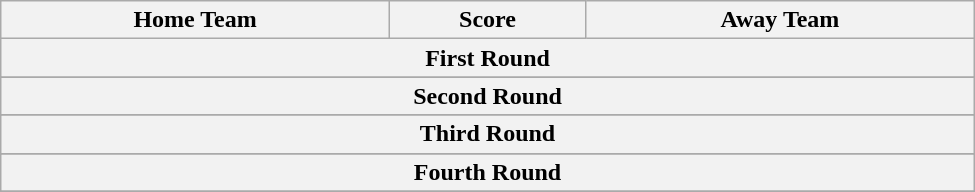<table class="wikitable" style="text-align: center; width:650px">
<tr>
<th scope="col" width="245px">Home Team</th>
<th scope="col" width="120px">Score</th>
<th scope="col" width="245px">Away Team</th>
</tr>
<tr>
<th colspan="3">First Round</th>
</tr>
<tr>
</tr>
<tr>
<th colspan="3">Second Round</th>
</tr>
<tr>
</tr>
<tr>
<th colspan="3">Third Round</th>
</tr>
<tr>
</tr>
<tr>
<th colspan="3">Fourth Round</th>
</tr>
<tr>
</tr>
</table>
